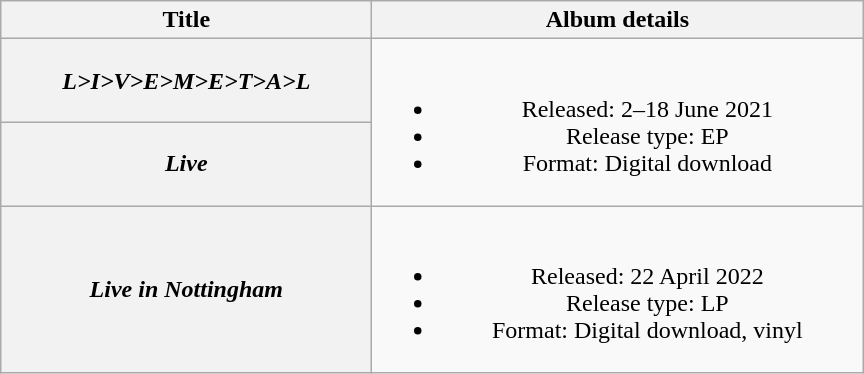<table class="wikitable plainrowheaders" style="text-align:center;">
<tr>
<th scope="col" style="width:15em;">Title</th>
<th scope="col" style="width:20em;">Album details</th>
</tr>
<tr>
<th scope="row"><em>L>I>V>E>M>E>T>A>L</em></th>
<td rowspan="2"><br><ul><li>Released: 2–18 June 2021</li><li>Release type: EP</li><li>Format: Digital download</li></ul></td>
</tr>
<tr>
<th scope="row"><em>Live</em></th>
</tr>
<tr>
<th scope="row"><em>Live in Nottingham</em></th>
<td><br><ul><li>Released: 22 April 2022</li><li>Release type: LP</li><li>Format: Digital download, vinyl</li></ul></td>
</tr>
</table>
